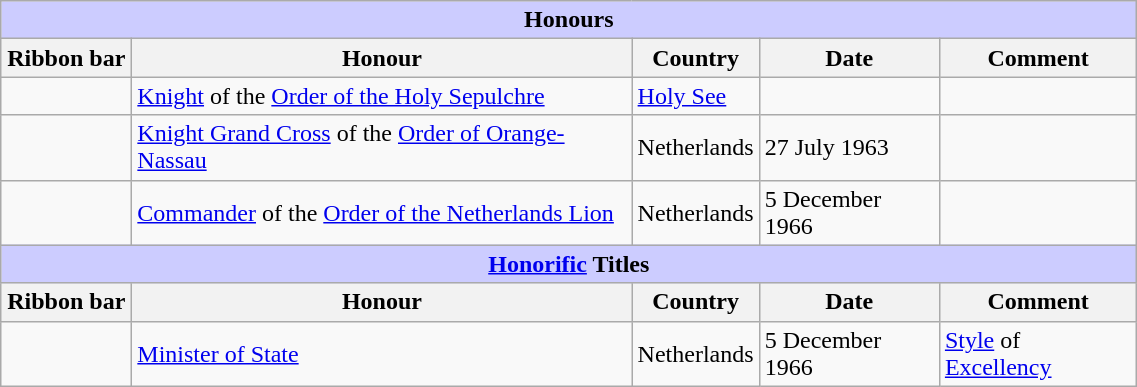<table class="wikitable" style="width:60%;">
<tr style="background:#ccf; text-align:center;">
<td colspan=5><strong>Honours</strong></td>
</tr>
<tr>
<th style="width:80px;">Ribbon bar</th>
<th>Honour</th>
<th>Country</th>
<th>Date</th>
<th>Comment</th>
</tr>
<tr>
<td></td>
<td><a href='#'>Knight</a> of the <a href='#'>Order of the Holy Sepulchre</a></td>
<td><a href='#'>Holy See</a></td>
<td></td>
<td></td>
</tr>
<tr>
<td></td>
<td><a href='#'>Knight Grand Cross</a> of the <a href='#'>Order of Orange-Nassau</a></td>
<td>Netherlands</td>
<td>27 July 1963</td>
<td></td>
</tr>
<tr>
<td></td>
<td><a href='#'>Commander</a> of the <a href='#'>Order of the Netherlands Lion</a></td>
<td>Netherlands</td>
<td>5 December 1966</td>
<td></td>
</tr>
<tr style="background:#ccf; text-align:center;">
<td colspan=5><strong><a href='#'>Honorific</a> Titles</strong></td>
</tr>
<tr>
<th style="width:80px;">Ribbon bar</th>
<th>Honour</th>
<th>Country</th>
<th>Date</th>
<th>Comment</th>
</tr>
<tr>
<td></td>
<td><a href='#'>Minister of State</a></td>
<td>Netherlands</td>
<td>5 December 1966</td>
<td><a href='#'>Style</a> of <a href='#'>Excellency</a></td>
</tr>
</table>
